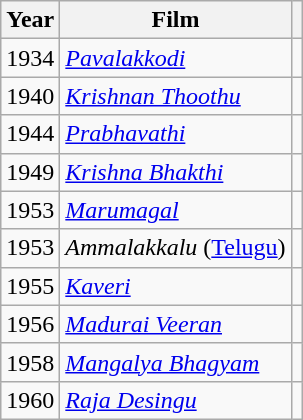<table class="wikitable sortable">
<tr>
<th>Year</th>
<th>Film</th>
<th scope="col" class="unsortable"></th>
</tr>
<tr>
<td>1934</td>
<td><em><a href='#'>Pavalakkodi</a></em></td>
<td style="text-align:center;"></td>
</tr>
<tr>
<td>1940</td>
<td><em><a href='#'>Krishnan Thoothu</a></em></td>
<td style="text-align:center;"></td>
</tr>
<tr>
<td>1944</td>
<td><em><a href='#'>Prabhavathi</a></em></td>
<td style="text-align:center;"></td>
</tr>
<tr>
<td>1949</td>
<td><em><a href='#'>Krishna Bhakthi</a></em></td>
<td style="text-align:center;"></td>
</tr>
<tr>
<td>1953</td>
<td><em><a href='#'>Marumagal</a></em></td>
<td style="text-align:center;"></td>
</tr>
<tr>
<td>1953</td>
<td><em>Ammalakkalu</em> (<a href='#'>Telugu</a>)</td>
<td style="text-align:center;"></td>
</tr>
<tr>
<td>1955</td>
<td><em><a href='#'>Kaveri</a></em></td>
<td style="text-align:center;"></td>
</tr>
<tr>
<td>1956</td>
<td><em><a href='#'>Madurai Veeran</a></em></td>
<td style="text-align:center;"></td>
</tr>
<tr>
<td>1958</td>
<td><em><a href='#'>Mangalya Bhagyam</a></em></td>
<td></td>
</tr>
<tr>
<td>1960</td>
<td><em><a href='#'>Raja Desingu</a></em></td>
<td style="text-align:center;"></td>
</tr>
</table>
